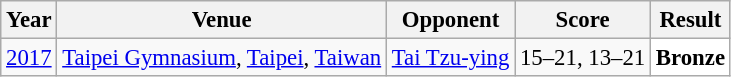<table class="sortable wikitable" style="font-size: 95%;">
<tr>
<th>Year</th>
<th>Venue</th>
<th>Opponent</th>
<th>Score</th>
<th>Result</th>
</tr>
<tr>
<td align="center"><a href='#'>2017</a></td>
<td align="left"><a href='#'>Taipei Gymnasium</a>, <a href='#'>Taipei</a>, <a href='#'>Taiwan</a></td>
<td align="left"> <a href='#'>Tai Tzu-ying</a></td>
<td align="left">15–21, 13–21</td>
<td style="text-align:left; background:white"> <strong>Bronze</strong></td>
</tr>
</table>
